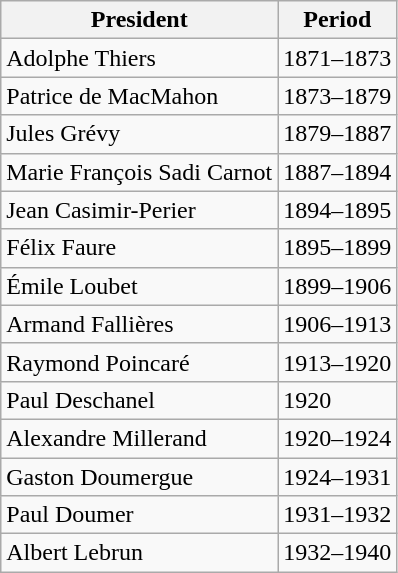<table class="wikitable">
<tr>
<th>President</th>
<th>Period</th>
</tr>
<tr>
<td>Adolphe Thiers</td>
<td>1871–1873</td>
</tr>
<tr>
<td>Patrice de MacMahon</td>
<td>1873–1879</td>
</tr>
<tr>
<td>Jules Grévy</td>
<td>1879–1887</td>
</tr>
<tr>
<td>Marie François Sadi Carnot</td>
<td>1887–1894</td>
</tr>
<tr>
<td>Jean Casimir-Perier</td>
<td>1894–1895</td>
</tr>
<tr>
<td>Félix Faure</td>
<td>1895–1899</td>
</tr>
<tr>
<td>Émile Loubet</td>
<td>1899–1906</td>
</tr>
<tr>
<td>Armand Fallières</td>
<td>1906–1913</td>
</tr>
<tr>
<td>Raymond Poincaré</td>
<td>1913–1920</td>
</tr>
<tr>
<td>Paul Deschanel</td>
<td>1920</td>
</tr>
<tr>
<td>Alexandre Millerand</td>
<td>1920–1924</td>
</tr>
<tr>
<td>Gaston Doumergue</td>
<td>1924–1931</td>
</tr>
<tr>
<td>Paul Doumer</td>
<td>1931–1932</td>
</tr>
<tr>
<td>Albert Lebrun</td>
<td>1932–1940</td>
</tr>
</table>
